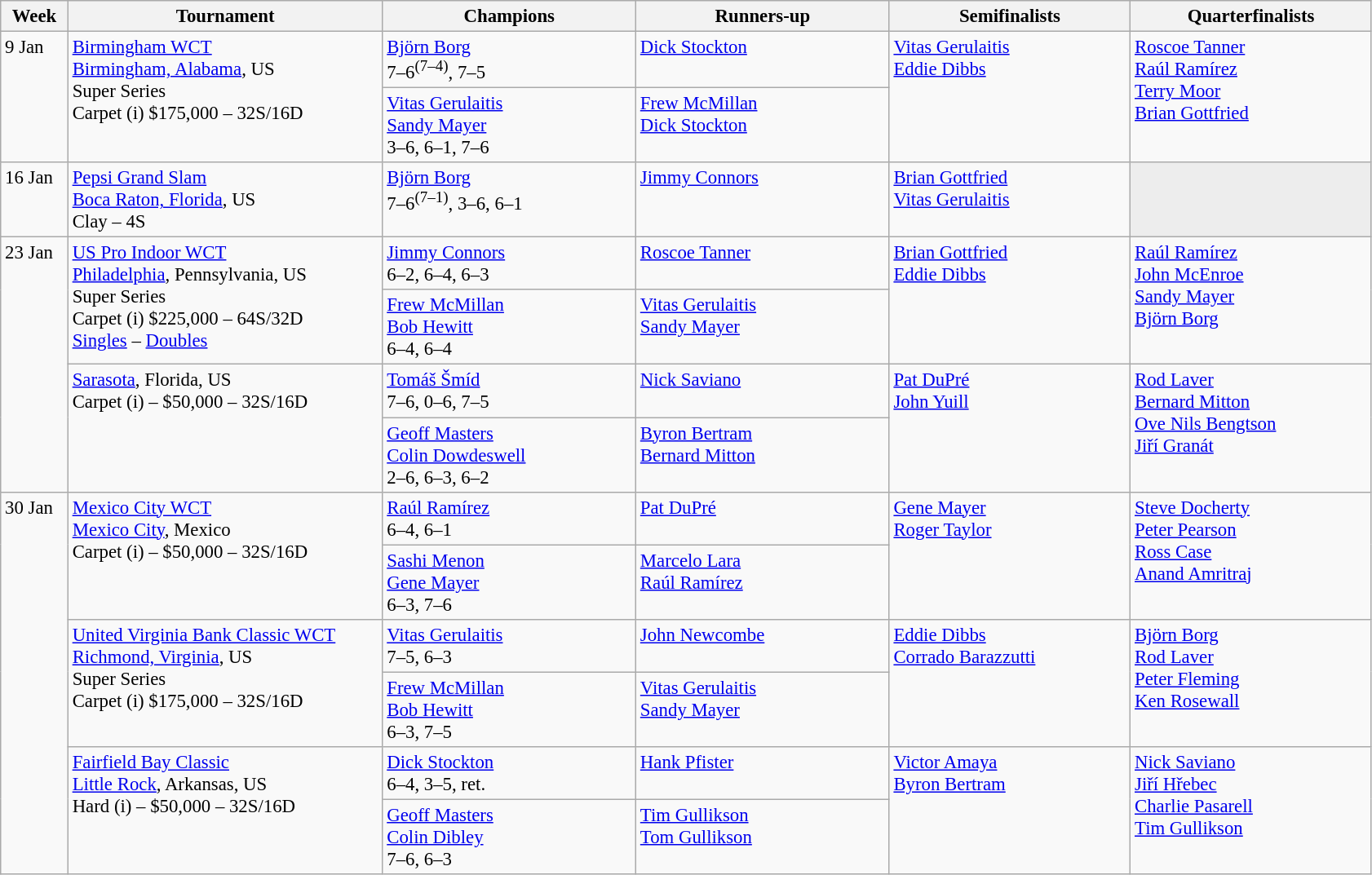<table class=wikitable style=font-size:95%>
<tr>
<th style="width:48px;">Week</th>
<th style="width:250px;">Tournament</th>
<th style="width:200px;">Champions</th>
<th style="width:200px;">Runners-up</th>
<th style="width:190px;">Semifinalists</th>
<th style="width:190px;">Quarterfinalists</th>
</tr>
<tr valign=top>
<td rowspan=2>9 Jan</td>
<td rowspan=2><a href='#'>Birmingham WCT</a> <br> <a href='#'>Birmingham, Alabama</a>, US <br>Super Series <br> Carpet (i) $175,000 – 32S/16D</td>
<td> <a href='#'>Björn Borg</a> <br> 7–6<sup>(7–4)</sup>, 7–5</td>
<td> <a href='#'>Dick Stockton</a></td>
<td rowspan=2> <a href='#'>Vitas Gerulaitis</a> <br>  <a href='#'>Eddie Dibbs</a></td>
<td rowspan=2> <a href='#'>Roscoe Tanner</a> <br>  <a href='#'>Raúl Ramírez</a> <br>  <a href='#'>Terry Moor</a> <br>  <a href='#'>Brian Gottfried</a></td>
</tr>
<tr valign=top>
<td> <a href='#'>Vitas Gerulaitis</a> <br>  <a href='#'>Sandy Mayer</a> <br> 3–6, 6–1, 7–6</td>
<td> <a href='#'>Frew McMillan</a> <br>  <a href='#'>Dick Stockton</a></td>
</tr>
<tr valign=top>
<td>16 Jan</td>
<td><a href='#'>Pepsi Grand Slam</a> <br> <a href='#'>Boca Raton, Florida</a>, US <br> Clay – 4S</td>
<td> <a href='#'>Björn Borg</a> <br> 7–6<sup>(7–1)</sup>, 3–6, 6–1</td>
<td> <a href='#'>Jimmy Connors</a></td>
<td> <a href='#'>Brian Gottfried</a><br> <a href='#'>Vitas Gerulaitis</a></td>
<td style="background:#ededed;"></td>
</tr>
<tr valign=top>
<td rowspan=4>23 Jan</td>
<td rowspan=2><a href='#'>US Pro Indoor WCT</a> <br> <a href='#'>Philadelphia</a>, Pennsylvania, US <br>Super Series <br> Carpet (i) $225,000 – 64S/32D <br> <a href='#'>Singles</a> – <a href='#'>Doubles</a></td>
<td> <a href='#'>Jimmy Connors</a> <br> 6–2, 6–4, 6–3</td>
<td> <a href='#'>Roscoe Tanner</a></td>
<td rowspan=2> <a href='#'>Brian Gottfried</a> <br>  <a href='#'>Eddie Dibbs</a></td>
<td rowspan=2> <a href='#'>Raúl Ramírez</a> <br>  <a href='#'>John McEnroe</a> <br>  <a href='#'>Sandy Mayer</a> <br>  <a href='#'>Björn Borg</a></td>
</tr>
<tr valign=top>
<td> <a href='#'>Frew McMillan</a> <br>  <a href='#'>Bob Hewitt</a> <br> 6–4, 6–4</td>
<td> <a href='#'>Vitas Gerulaitis</a> <br>  <a href='#'>Sandy Mayer</a></td>
</tr>
<tr valign=top>
<td rowspan=2><a href='#'>Sarasota</a>, Florida, US <br> Carpet (i) – $50,000 – 32S/16D</td>
<td> <a href='#'>Tomáš Šmíd</a> <br> 7–6, 0–6, 7–5</td>
<td> <a href='#'>Nick Saviano</a></td>
<td rowspan=2> <a href='#'>Pat DuPré</a> <br>  <a href='#'>John Yuill</a></td>
<td rowspan=2> <a href='#'>Rod Laver</a> <br>  <a href='#'>Bernard Mitton</a> <br>  <a href='#'>Ove Nils Bengtson</a> <br>  <a href='#'>Jiří Granát</a></td>
</tr>
<tr valign=top>
<td> <a href='#'>Geoff Masters</a> <br>  <a href='#'>Colin Dowdeswell</a> <br> 2–6, 6–3, 6–2</td>
<td> <a href='#'>Byron Bertram</a> <br>  <a href='#'>Bernard Mitton</a></td>
</tr>
<tr valign=top>
<td rowspan=6>30 Jan</td>
<td rowspan=2><a href='#'>Mexico City WCT</a> <br> <a href='#'>Mexico City</a>, Mexico <br> Carpet (i) – $50,000 – 32S/16D</td>
<td> <a href='#'>Raúl Ramírez</a> <br> 6–4, 6–1</td>
<td> <a href='#'>Pat DuPré</a></td>
<td rowspan=2> <a href='#'>Gene Mayer</a> <br>  <a href='#'>Roger Taylor</a></td>
<td rowspan=2> <a href='#'>Steve Docherty</a> <br>  <a href='#'>Peter Pearson</a> <br>  <a href='#'>Ross Case</a> <br>  <a href='#'>Anand Amritraj</a></td>
</tr>
<tr valign=top>
<td> <a href='#'>Sashi Menon</a> <br>  <a href='#'>Gene Mayer</a> <br> 6–3, 7–6</td>
<td> <a href='#'>Marcelo Lara</a> <br>  <a href='#'>Raúl Ramírez</a></td>
</tr>
<tr valign=top>
<td rowspan=2><a href='#'>United Virginia Bank Classic WCT</a> <br> <a href='#'>Richmond, Virginia</a>, US <br>Super Series <br> Carpet (i) $175,000 – 32S/16D</td>
<td> <a href='#'>Vitas Gerulaitis</a> <br> 7–5, 6–3</td>
<td> <a href='#'>John Newcombe</a></td>
<td rowspan=2> <a href='#'>Eddie Dibbs</a> <br>  <a href='#'>Corrado Barazzutti</a></td>
<td rowspan=2> <a href='#'>Björn Borg</a> <br>  <a href='#'>Rod Laver</a> <br>  <a href='#'>Peter Fleming</a> <br>  <a href='#'>Ken Rosewall</a></td>
</tr>
<tr valign=top>
<td> <a href='#'>Frew McMillan</a> <br>  <a href='#'>Bob Hewitt</a> <br> 6–3, 7–5</td>
<td> <a href='#'>Vitas Gerulaitis</a> <br>  <a href='#'>Sandy Mayer</a></td>
</tr>
<tr valign=top>
<td rowspan=2><a href='#'>Fairfield Bay Classic</a> <br> <a href='#'>Little Rock</a>, Arkansas, US <br> Hard (i) – $50,000 – 32S/16D</td>
<td> <a href='#'>Dick Stockton</a> <br> 6–4, 3–5, ret.</td>
<td> <a href='#'>Hank Pfister</a></td>
<td rowspan=2> <a href='#'>Victor Amaya</a> <br>  <a href='#'>Byron Bertram</a></td>
<td rowspan=2> <a href='#'>Nick Saviano</a> <br>  <a href='#'>Jiří Hřebec</a> <br>  <a href='#'>Charlie Pasarell</a> <br>  <a href='#'>Tim Gullikson</a></td>
</tr>
<tr valign=top>
<td> <a href='#'>Geoff Masters</a> <br>  <a href='#'>Colin Dibley</a> <br> 7–6, 6–3</td>
<td> <a href='#'>Tim Gullikson</a> <br>  <a href='#'>Tom Gullikson</a></td>
</tr>
</table>
